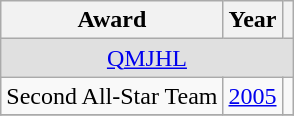<table class="wikitable">
<tr>
<th>Award</th>
<th>Year</th>
<th></th>
</tr>
<tr ALIGN="center" bgcolor="#e0e0e0">
<td colspan="3"><a href='#'>QMJHL</a></td>
</tr>
<tr>
<td>Second All-Star Team</td>
<td><a href='#'>2005</a></td>
<td></td>
</tr>
<tr>
</tr>
</table>
